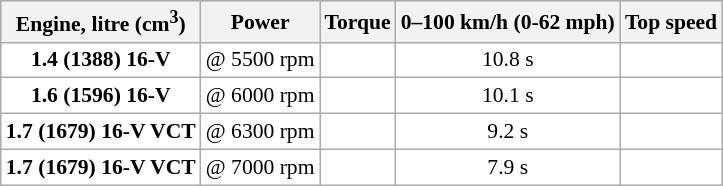<table class="wikitable" style="text-align:center; font-size:90%;">
<tr style="text-align:center; background:#dcdcdc; vertical-align:middle;">
<th>Engine, litre (cm<sup>3</sup>)</th>
<th>Power</th>
<th>Torque</th>
<th>0–100 km/h (0-62 mph)</th>
<th>Top speed</th>
</tr>
<tr style="background:#fff;">
<td><strong>1.4 (1388) 16-V</strong></td>
<td> @ 5500 rpm</td>
<td></td>
<td>10.8 s</td>
<td></td>
</tr>
<tr style="background:#fff;">
<td><strong>1.6 (1596) 16-V</strong></td>
<td> @ 6000 rpm</td>
<td></td>
<td>10.1 s</td>
<td></td>
</tr>
<tr style="background:#fff;">
<td><strong>1.7 (1679) 16-V VCT</strong></td>
<td> @ 6300 rpm</td>
<td></td>
<td>9.2 s</td>
<td></td>
</tr>
<tr style="background:#fff;">
<td><strong>1.7 (1679) 16-V VCT</strong></td>
<td> @ 7000 rpm</td>
<td></td>
<td>7.9 s</td>
<td></td>
</tr>
</table>
